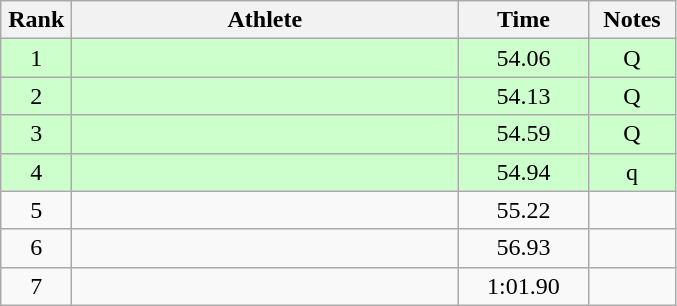<table class="wikitable" style="text-align:center">
<tr>
<th width=40>Rank</th>
<th width=250>Athlete</th>
<th width=80>Time</th>
<th width=50>Notes</th>
</tr>
<tr bgcolor=ccffcc>
<td>1</td>
<td align=left></td>
<td>54.06</td>
<td>Q</td>
</tr>
<tr bgcolor=ccffcc>
<td>2</td>
<td align=left></td>
<td>54.13</td>
<td>Q</td>
</tr>
<tr bgcolor=ccffcc>
<td>3</td>
<td align=left></td>
<td>54.59</td>
<td>Q</td>
</tr>
<tr bgcolor=ccffcc>
<td>4</td>
<td align=left></td>
<td>54.94</td>
<td>q</td>
</tr>
<tr>
<td>5</td>
<td align=left></td>
<td>55.22</td>
<td></td>
</tr>
<tr>
<td>6</td>
<td align=left></td>
<td>56.93</td>
<td></td>
</tr>
<tr>
<td>7</td>
<td align=left></td>
<td>1:01.90</td>
<td></td>
</tr>
</table>
